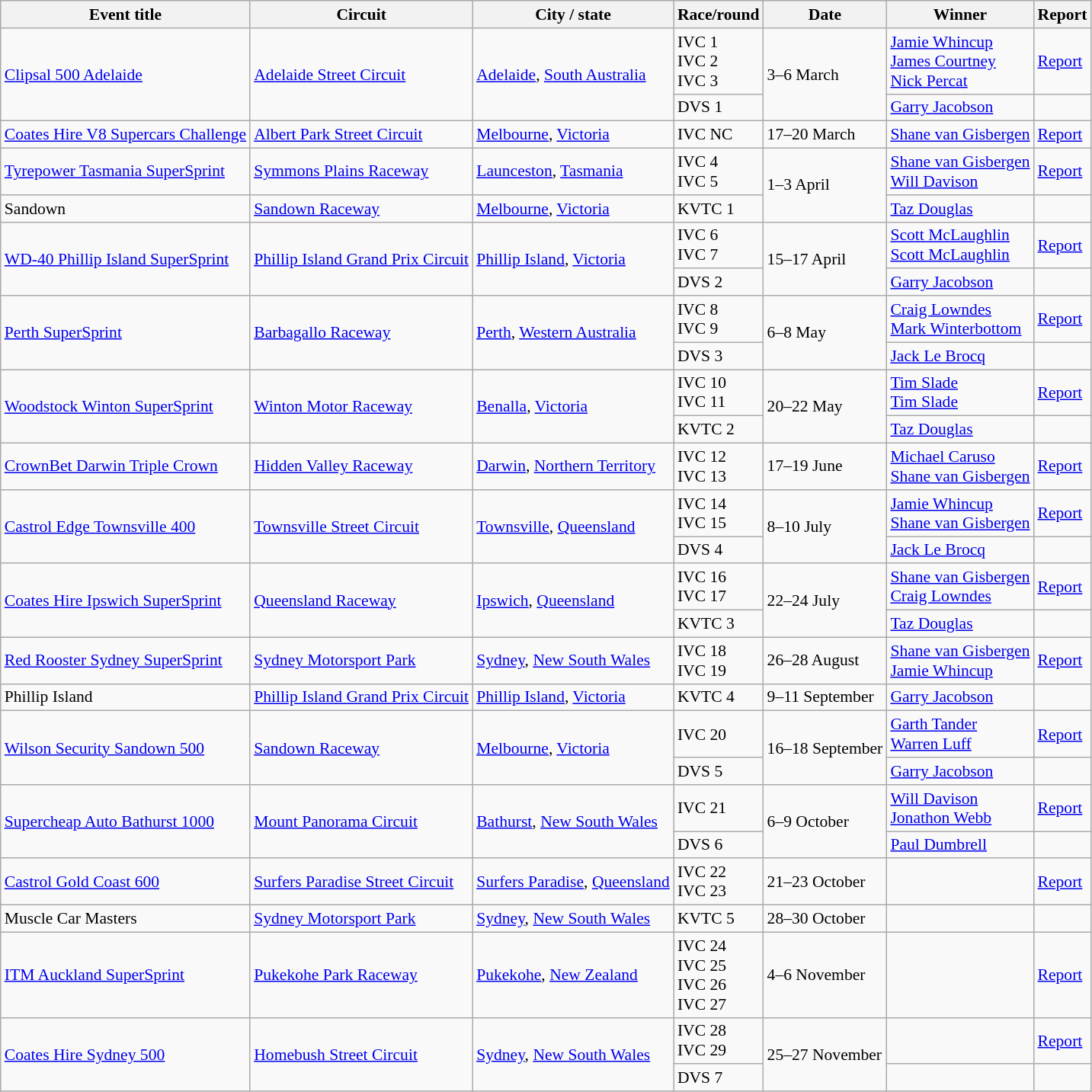<table class="wikitable" style="font-size: 90%">
<tr>
<th>Event title</th>
<th>Circuit</th>
<th>City / state</th>
<th>Race/round</th>
<th>Date</th>
<th>Winner</th>
<th>Report</th>
</tr>
<tr>
<td rowspan="2"> <a href='#'>Clipsal 500 Adelaide</a></td>
<td rowspan="2"><a href='#'>Adelaide Street Circuit</a></td>
<td rowspan="2"><a href='#'>Adelaide</a>, <a href='#'>South Australia</a></td>
<td>IVC 1<br>IVC 2<br>IVC 3</td>
<td rowspan="2">3–6 March</td>
<td><a href='#'>Jamie Whincup</a><br><a href='#'>James Courtney</a><br><a href='#'>Nick Percat</a></td>
<td><a href='#'>Report</a></td>
</tr>
<tr>
<td>DVS 1</td>
<td><a href='#'>Garry Jacobson</a></td>
<td></td>
</tr>
<tr>
<td> <a href='#'>Coates Hire V8 Supercars Challenge</a></td>
<td><a href='#'>Albert Park Street Circuit</a></td>
<td><a href='#'>Melbourne</a>, <a href='#'>Victoria</a></td>
<td>IVC NC</td>
<td>17–20 March</td>
<td><a href='#'>Shane van Gisbergen</a></td>
<td><a href='#'>Report</a></td>
</tr>
<tr>
<td> <a href='#'>Tyrepower Tasmania SuperSprint</a></td>
<td><a href='#'>Symmons Plains Raceway</a></td>
<td><a href='#'>Launceston</a>, <a href='#'>Tasmania</a></td>
<td>IVC 4<br>IVC 5</td>
<td rowspan="2">1–3 April</td>
<td><a href='#'>Shane van Gisbergen</a><br><a href='#'>Will Davison</a></td>
<td><a href='#'>Report</a></td>
</tr>
<tr>
<td> Sandown</td>
<td><a href='#'>Sandown Raceway</a></td>
<td><a href='#'>Melbourne</a>, <a href='#'>Victoria</a></td>
<td>KVTC 1</td>
<td><a href='#'>Taz Douglas</a></td>
<td></td>
</tr>
<tr>
<td rowspan="2"> <a href='#'>WD-40 Phillip Island SuperSprint</a></td>
<td rowspan="2"><a href='#'>Phillip Island Grand Prix Circuit</a></td>
<td rowspan="2"><a href='#'>Phillip Island</a>, <a href='#'>Victoria</a></td>
<td>IVC 6<br>IVC 7</td>
<td rowspan="2">15–17 April</td>
<td><a href='#'>Scott McLaughlin</a><br><a href='#'>Scott McLaughlin</a></td>
<td><a href='#'>Report</a></td>
</tr>
<tr>
<td>DVS 2</td>
<td><a href='#'>Garry Jacobson</a></td>
<td></td>
</tr>
<tr>
<td rowspan="2"> <a href='#'>Perth SuperSprint</a></td>
<td rowspan="2"><a href='#'>Barbagallo Raceway</a></td>
<td rowspan="2"><a href='#'>Perth</a>, <a href='#'>Western Australia</a></td>
<td>IVC 8<br>IVC 9</td>
<td rowspan="2">6–8 May</td>
<td><a href='#'>Craig Lowndes</a><br><a href='#'>Mark Winterbottom</a></td>
<td><a href='#'>Report</a></td>
</tr>
<tr>
<td>DVS 3</td>
<td><a href='#'>Jack Le Brocq</a></td>
<td></td>
</tr>
<tr>
<td rowspan="2"> <a href='#'>Woodstock Winton SuperSprint</a></td>
<td rowspan="2"><a href='#'>Winton Motor Raceway</a></td>
<td rowspan="2"><a href='#'>Benalla</a>, <a href='#'>Victoria</a></td>
<td>IVC 10<br>IVC 11</td>
<td rowspan="2">20–22 May</td>
<td><a href='#'>Tim Slade</a><br><a href='#'>Tim Slade</a></td>
<td><a href='#'>Report</a></td>
</tr>
<tr>
<td>KVTC 2</td>
<td><a href='#'>Taz Douglas</a></td>
<td></td>
</tr>
<tr>
<td> <a href='#'>CrownBet Darwin Triple Crown</a></td>
<td><a href='#'>Hidden Valley Raceway</a></td>
<td><a href='#'>Darwin</a>, <a href='#'>Northern Territory</a></td>
<td>IVC 12<br>IVC 13</td>
<td>17–19 June</td>
<td><a href='#'>Michael Caruso</a><br><a href='#'>Shane van Gisbergen</a></td>
<td><a href='#'>Report</a></td>
</tr>
<tr>
<td rowspan="2"> <a href='#'>Castrol Edge Townsville 400</a></td>
<td rowspan="2"><a href='#'>Townsville Street Circuit</a></td>
<td rowspan="2"><a href='#'>Townsville</a>, <a href='#'>Queensland</a></td>
<td>IVC 14<br>IVC 15</td>
<td rowspan="2">8–10 July</td>
<td><a href='#'>Jamie Whincup</a><br><a href='#'>Shane van Gisbergen</a></td>
<td><a href='#'>Report</a></td>
</tr>
<tr>
<td>DVS 4</td>
<td><a href='#'>Jack Le Brocq</a></td>
<td></td>
</tr>
<tr>
<td rowspan="2"> <a href='#'>Coates Hire Ipswich SuperSprint</a></td>
<td rowspan="2"><a href='#'>Queensland Raceway</a></td>
<td rowspan="2"><a href='#'>Ipswich</a>, <a href='#'>Queensland</a></td>
<td>IVC 16<br>IVC 17</td>
<td rowspan="2">22–24 July</td>
<td><a href='#'>Shane van Gisbergen</a><br><a href='#'>Craig Lowndes</a></td>
<td><a href='#'>Report</a></td>
</tr>
<tr>
<td>KVTC 3</td>
<td><a href='#'>Taz Douglas</a></td>
<td></td>
</tr>
<tr>
<td> <a href='#'>Red Rooster Sydney SuperSprint</a></td>
<td><a href='#'>Sydney Motorsport Park</a></td>
<td><a href='#'>Sydney</a>, <a href='#'>New South Wales</a></td>
<td>IVC 18<br>IVC 19</td>
<td>26–28 August</td>
<td><a href='#'>Shane van Gisbergen</a><br><a href='#'>Jamie Whincup</a></td>
<td><a href='#'>Report</a></td>
</tr>
<tr>
<td> Phillip Island</td>
<td><a href='#'>Phillip Island Grand Prix Circuit</a></td>
<td><a href='#'>Phillip Island</a>, <a href='#'>Victoria</a></td>
<td>KVTC 4</td>
<td>9–11 September</td>
<td><a href='#'>Garry Jacobson</a></td>
<td></td>
</tr>
<tr>
<td rowspan="2"> <a href='#'>Wilson Security Sandown 500</a></td>
<td rowspan="2"><a href='#'>Sandown Raceway</a></td>
<td rowspan="2"><a href='#'>Melbourne</a>, <a href='#'>Victoria</a></td>
<td>IVC 20</td>
<td rowspan="2">16–18 September</td>
<td><a href='#'>Garth Tander</a><br><a href='#'>Warren Luff</a></td>
<td><a href='#'>Report</a></td>
</tr>
<tr>
<td>DVS 5</td>
<td><a href='#'>Garry Jacobson</a></td>
<td></td>
</tr>
<tr>
<td rowspan="2"> <a href='#'>Supercheap Auto Bathurst 1000</a></td>
<td rowspan="2"><a href='#'>Mount Panorama Circuit</a></td>
<td rowspan="2"><a href='#'>Bathurst</a>, <a href='#'>New South Wales</a></td>
<td>IVC 21</td>
<td rowspan="2">6–9 October</td>
<td><a href='#'>Will Davison</a><br><a href='#'>Jonathon Webb</a></td>
<td><a href='#'>Report</a></td>
</tr>
<tr>
<td>DVS 6</td>
<td><a href='#'>Paul Dumbrell</a></td>
<td></td>
</tr>
<tr>
<td> <a href='#'>Castrol Gold Coast 600</a></td>
<td><a href='#'>Surfers Paradise Street Circuit</a></td>
<td><a href='#'>Surfers Paradise</a>, <a href='#'>Queensland</a></td>
<td>IVC 22<br>IVC 23</td>
<td>21–23 October</td>
<td></td>
<td><a href='#'>Report</a></td>
</tr>
<tr>
<td> Muscle Car Masters</td>
<td><a href='#'>Sydney Motorsport Park</a></td>
<td><a href='#'>Sydney</a>, <a href='#'>New South Wales</a></td>
<td>KVTC 5</td>
<td>28–30 October</td>
<td></td>
<td></td>
</tr>
<tr>
<td> <a href='#'>ITM Auckland SuperSprint</a></td>
<td><a href='#'>Pukekohe Park Raceway</a></td>
<td><a href='#'>Pukekohe</a>, <a href='#'>New Zealand</a></td>
<td>IVC 24<br>IVC 25<br>IVC 26<br>IVC 27</td>
<td>4–6 November</td>
<td></td>
<td><a href='#'>Report</a></td>
</tr>
<tr>
<td rowspan="2"> <a href='#'>Coates Hire Sydney 500</a></td>
<td rowspan="2"><a href='#'>Homebush Street Circuit</a></td>
<td rowspan="2"><a href='#'>Sydney</a>, <a href='#'>New South Wales</a></td>
<td>IVC 28<br>IVC 29</td>
<td rowspan=2>25–27 November</td>
<td></td>
<td><a href='#'>Report</a></td>
</tr>
<tr>
<td>DVS 7</td>
<td></td>
<td></td>
</tr>
</table>
